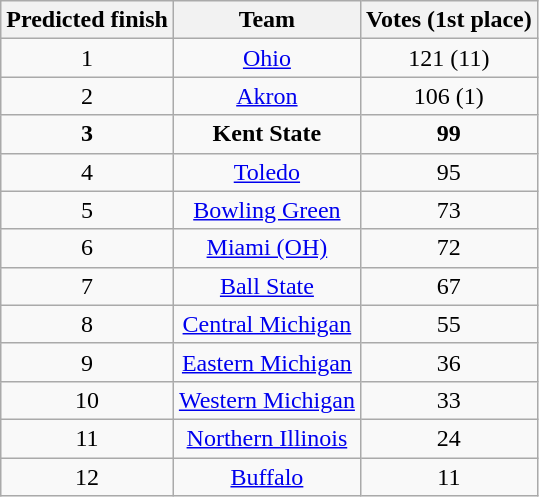<table class="wikitable" border="1">
<tr align=center>
<th style=>Predicted finish</th>
<th style=>Team</th>
<th style=>Votes (1st place)</th>
</tr>
<tr align="center">
<td>1</td>
<td><a href='#'>Ohio</a></td>
<td>121 (11)</td>
</tr>
<tr align="center">
<td>2</td>
<td><a href='#'>Akron</a></td>
<td>106 (1)</td>
</tr>
<tr align="center">
<td><strong>3</strong></td>
<td><strong>Kent State</strong></td>
<td><strong>99</strong></td>
</tr>
<tr align="center">
<td>4</td>
<td><a href='#'>Toledo</a></td>
<td>95</td>
</tr>
<tr align="center">
<td>5</td>
<td><a href='#'>Bowling Green</a></td>
<td>73</td>
</tr>
<tr align="center">
<td>6</td>
<td><a href='#'>Miami (OH)</a></td>
<td>72</td>
</tr>
<tr align="center">
<td>7</td>
<td><a href='#'>Ball State</a></td>
<td>67</td>
</tr>
<tr align="center">
<td>8</td>
<td><a href='#'>Central Michigan</a></td>
<td>55</td>
</tr>
<tr align="center">
<td>9</td>
<td><a href='#'>Eastern Michigan</a></td>
<td>36</td>
</tr>
<tr align="center">
<td>10</td>
<td><a href='#'>Western Michigan</a></td>
<td>33</td>
</tr>
<tr align="center">
<td>11</td>
<td><a href='#'>Northern Illinois</a></td>
<td>24</td>
</tr>
<tr align="center">
<td>12</td>
<td><a href='#'>Buffalo</a></td>
<td>11</td>
</tr>
</table>
